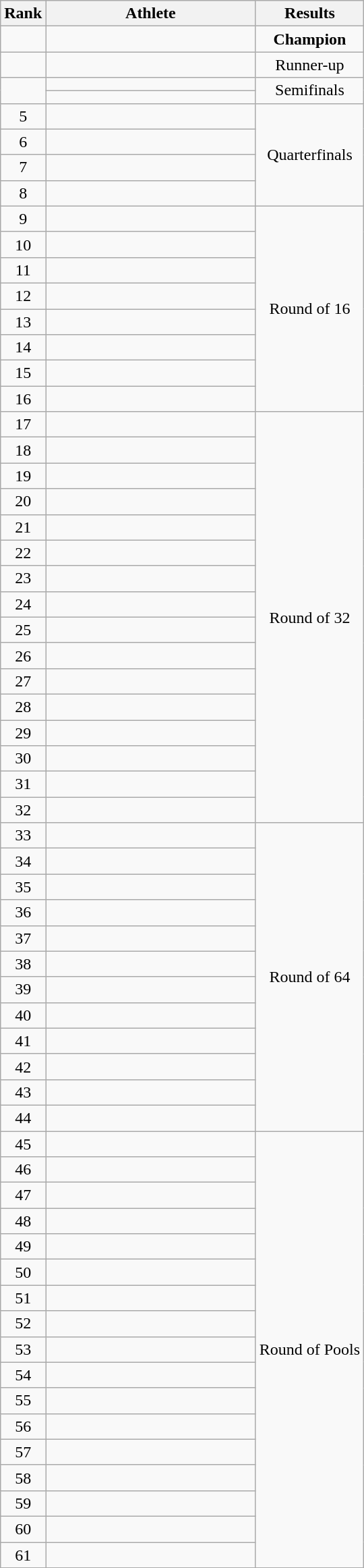<table class="wikitable" style="text-align:center">
<tr>
<th width="25">Rank</th>
<th width="200">Athlete</th>
<th width="100">Results</th>
</tr>
<tr>
<td></td>
<td align="left"><strong></strong></td>
<td><strong>Champion</strong></td>
</tr>
<tr>
<td></td>
<td align="left"></td>
<td>Runner-up</td>
</tr>
<tr>
<td rowspan="2"></td>
<td align="left"></td>
<td rowspan="2">Semifinals</td>
</tr>
<tr>
<td align="left"></td>
</tr>
<tr>
<td>5</td>
<td align="left"></td>
<td rowspan="4">Quarterfinals</td>
</tr>
<tr>
<td>6</td>
<td align="left"></td>
</tr>
<tr>
<td>7</td>
<td align="left"></td>
</tr>
<tr>
<td>8</td>
<td align="left"></td>
</tr>
<tr>
<td>9</td>
<td align="left"></td>
<td rowspan="8">Round of 16</td>
</tr>
<tr>
<td>10</td>
<td align="left"></td>
</tr>
<tr>
<td>11</td>
<td align="left"></td>
</tr>
<tr>
<td>12</td>
<td align="left"></td>
</tr>
<tr>
<td>13</td>
<td align="left"></td>
</tr>
<tr>
<td>14</td>
<td align="left"></td>
</tr>
<tr>
<td>15</td>
<td align="left"></td>
</tr>
<tr>
<td>16</td>
<td align="left"></td>
</tr>
<tr>
<td>17</td>
<td align="left"></td>
<td rowspan="16">Round of 32</td>
</tr>
<tr>
<td>18</td>
<td align="left"></td>
</tr>
<tr>
<td>19</td>
<td align="left"></td>
</tr>
<tr>
<td>20</td>
<td align="left"></td>
</tr>
<tr>
<td>21</td>
<td align="left"></td>
</tr>
<tr>
<td>22</td>
<td align="left"></td>
</tr>
<tr>
<td>23</td>
<td align="left"></td>
</tr>
<tr>
<td>24</td>
<td align="left"></td>
</tr>
<tr>
<td>25</td>
<td align="left"></td>
</tr>
<tr>
<td>26</td>
<td align="left"></td>
</tr>
<tr>
<td>27</td>
<td align="left"></td>
</tr>
<tr>
<td>28</td>
<td align="left"></td>
</tr>
<tr>
<td>29</td>
<td align="left"></td>
</tr>
<tr>
<td>30</td>
<td align="left"></td>
</tr>
<tr>
<td>31</td>
<td align="left"></td>
</tr>
<tr>
<td>32</td>
<td align="left"></td>
</tr>
<tr>
<td>33</td>
<td align="left"></td>
<td rowspan="12">Round of 64</td>
</tr>
<tr>
<td>34</td>
<td align="left"></td>
</tr>
<tr>
<td>35</td>
<td align="left"></td>
</tr>
<tr>
<td>36</td>
<td align="left"></td>
</tr>
<tr>
<td>37</td>
<td align="left"></td>
</tr>
<tr>
<td>38</td>
<td align="left"></td>
</tr>
<tr>
<td>39</td>
<td align="left"></td>
</tr>
<tr>
<td>40</td>
<td align="left"></td>
</tr>
<tr>
<td>41</td>
<td align="left"></td>
</tr>
<tr>
<td>42</td>
<td align="left"></td>
</tr>
<tr>
<td>43</td>
<td align="left"></td>
</tr>
<tr>
<td>44</td>
<td align="left"></td>
</tr>
<tr>
<td>45</td>
<td align="left"></td>
<td rowspan="17">Round of Pools</td>
</tr>
<tr>
<td>46</td>
<td align="left"></td>
</tr>
<tr>
<td>47</td>
<td align="left"></td>
</tr>
<tr>
<td>48</td>
<td align="left"></td>
</tr>
<tr>
<td>49</td>
<td align="left"></td>
</tr>
<tr>
<td>50</td>
<td align="left"></td>
</tr>
<tr>
<td>51</td>
<td align="left"></td>
</tr>
<tr>
<td>52</td>
<td align="left"></td>
</tr>
<tr>
<td>53</td>
<td align="left"></td>
</tr>
<tr>
<td>54</td>
<td align="left"></td>
</tr>
<tr>
<td>55</td>
<td align="left"></td>
</tr>
<tr>
<td>56</td>
<td align="left"></td>
</tr>
<tr>
<td>57</td>
<td align="left"></td>
</tr>
<tr>
<td>58</td>
<td align="left"></td>
</tr>
<tr>
<td>59</td>
<td align="left"></td>
</tr>
<tr>
<td>60</td>
<td align="left"></td>
</tr>
<tr>
<td>61</td>
<td align="left"></td>
</tr>
</table>
